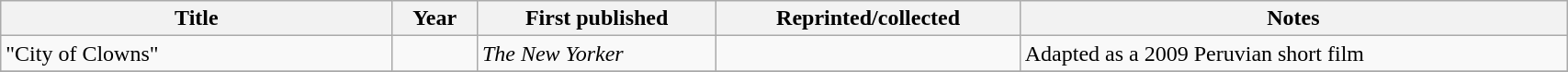<table class='wikitable sortable' width='90%'>
<tr>
<th width=25%>Title</th>
<th>Year</th>
<th>First published</th>
<th>Reprinted/collected</th>
<th>Notes</th>
</tr>
<tr>
<td>"City of Clowns"</td>
<td></td>
<td><em>The New Yorker</em></td>
<td></td>
<td>Adapted as a 2009 Peruvian short film</td>
</tr>
<tr>
</tr>
</table>
